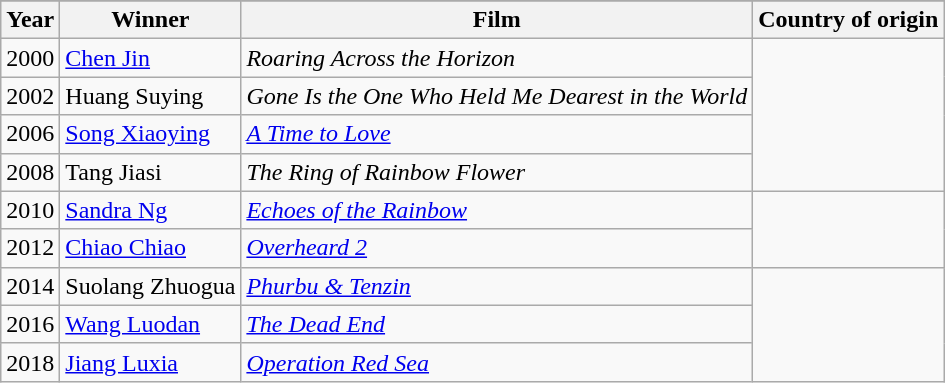<table class="wikitable">
<tr>
</tr>
<tr>
<th>Year</th>
<th>Winner</th>
<th>Film</th>
<th>Country of origin</th>
</tr>
<tr>
<td>2000</td>
<td><a href='#'>Chen Jin</a></td>
<td><em>Roaring Across the Horizon</em></td>
<td rowspan=4></td>
</tr>
<tr>
<td>2002</td>
<td>Huang Suying</td>
<td><em>Gone Is the One Who Held Me Dearest in the World</em></td>
</tr>
<tr>
<td>2006</td>
<td><a href='#'>Song Xiaoying</a></td>
<td><em><a href='#'>A Time to Love</a></em></td>
</tr>
<tr>
<td>2008</td>
<td>Tang Jiasi</td>
<td><em>The Ring of Rainbow Flower</em></td>
</tr>
<tr>
<td>2010</td>
<td><a href='#'>Sandra Ng</a></td>
<td><em><a href='#'>Echoes of the Rainbow</a></em></td>
<td rowspan=2></td>
</tr>
<tr>
<td>2012</td>
<td><a href='#'>Chiao Chiao</a></td>
<td><em><a href='#'>Overheard 2</a></em></td>
</tr>
<tr>
<td>2014</td>
<td>Suolang Zhuogua</td>
<td><em><a href='#'>Phurbu & Tenzin</a></em></td>
<td rowspan=3></td>
</tr>
<tr>
<td>2016</td>
<td><a href='#'>Wang Luodan</a></td>
<td><em><a href='#'>The Dead End</a></em></td>
</tr>
<tr>
<td>2018</td>
<td><a href='#'>Jiang Luxia</a></td>
<td><em><a href='#'>Operation Red Sea</a></em></td>
</tr>
</table>
